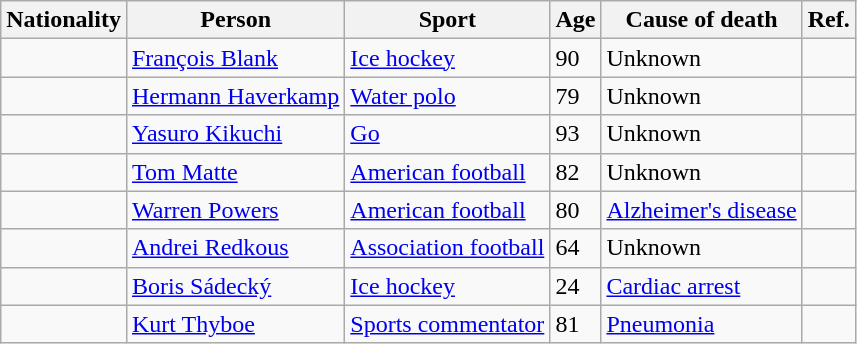<table class="wikitable source">
<tr>
<th>Nationality</th>
<th>Person</th>
<th>Sport</th>
<th>Age</th>
<th>Cause of death</th>
<th>Ref.</th>
</tr>
<tr>
<td></td>
<td><a href='#'>François Blank</a></td>
<td><a href='#'>Ice hockey</a></td>
<td>90</td>
<td>Unknown</td>
<td></td>
</tr>
<tr>
<td></td>
<td><a href='#'>Hermann Haverkamp</a></td>
<td><a href='#'>Water polo</a></td>
<td>79</td>
<td>Unknown</td>
<td></td>
</tr>
<tr>
<td></td>
<td><a href='#'>Yasuro Kikuchi</a></td>
<td><a href='#'>Go</a></td>
<td>93</td>
<td>Unknown</td>
<td></td>
</tr>
<tr>
<td></td>
<td><a href='#'>Tom Matte</a></td>
<td><a href='#'>American football</a></td>
<td>82</td>
<td>Unknown</td>
<td></td>
</tr>
<tr>
<td></td>
<td><a href='#'>Warren Powers</a></td>
<td><a href='#'>American football</a></td>
<td>80</td>
<td><a href='#'>Alzheimer's disease</a></td>
<td></td>
</tr>
<tr>
<td></td>
<td><a href='#'>Andrei Redkous</a></td>
<td><a href='#'>Association football</a></td>
<td>64</td>
<td>Unknown</td>
<td></td>
</tr>
<tr>
<td></td>
<td><a href='#'>Boris Sádecký</a></td>
<td><a href='#'>Ice hockey</a></td>
<td>24</td>
<td><a href='#'>Cardiac arrest</a></td>
<td></td>
</tr>
<tr>
<td></td>
<td><a href='#'>Kurt Thyboe</a></td>
<td><a href='#'>Sports commentator</a></td>
<td>81</td>
<td><a href='#'>Pneumonia</a></td>
<td></td>
</tr>
</table>
